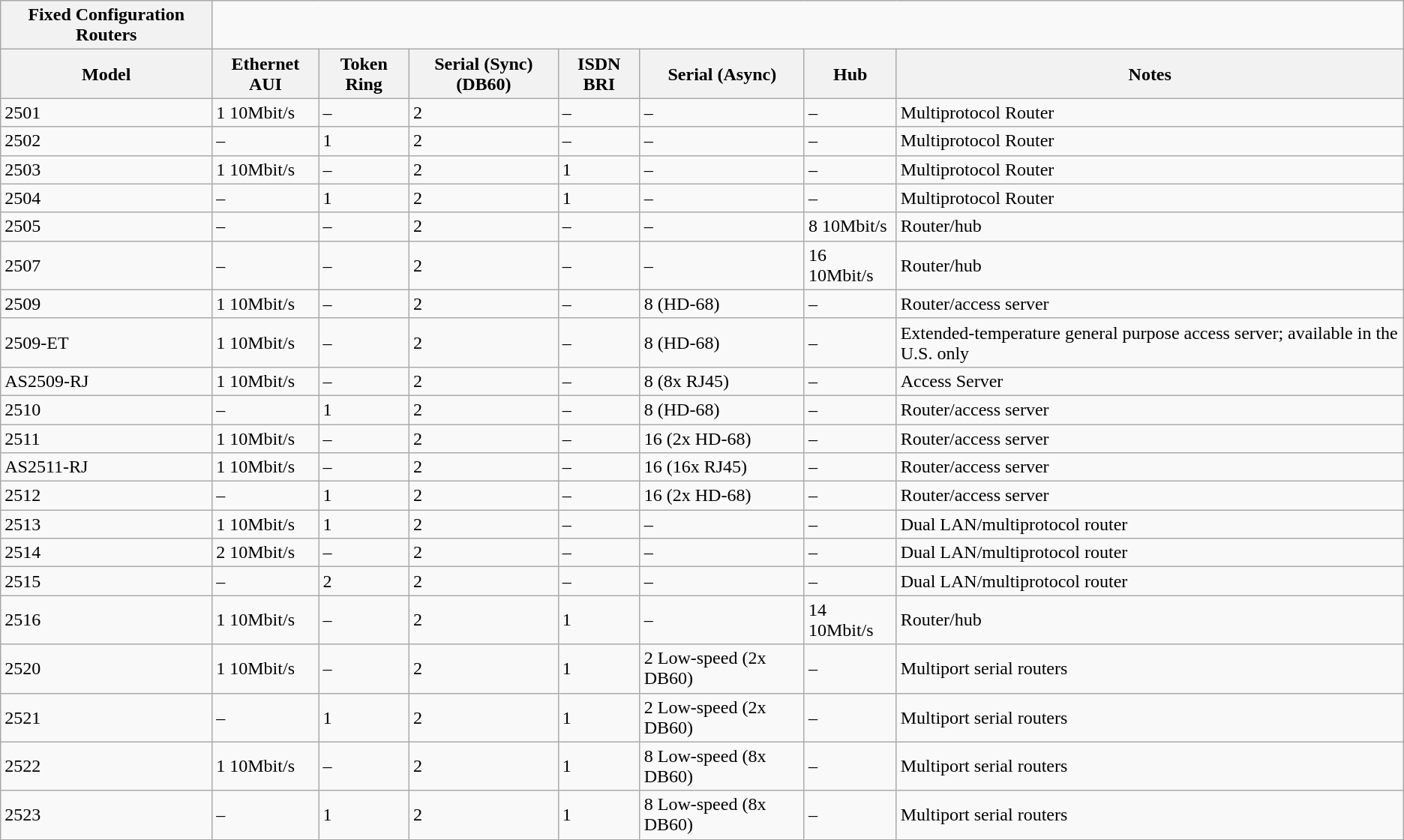<table class="wikitable">
<tr>
<th>Fixed Configuration Routers</th>
</tr>
<tr>
<th>Model</th>
<th>Ethernet AUI</th>
<th>Token Ring</th>
<th>Serial (Sync) (DB60)</th>
<th>ISDN BRI</th>
<th>Serial (Async)</th>
<th>Hub</th>
<th>Notes</th>
</tr>
<tr>
<td>2501</td>
<td>1 10Mbit/s</td>
<td>–</td>
<td>2</td>
<td>–</td>
<td>–</td>
<td>–</td>
<td>Multiprotocol Router</td>
</tr>
<tr>
<td>2502</td>
<td>–</td>
<td>1</td>
<td>2</td>
<td>–</td>
<td>–</td>
<td>–</td>
<td>Multiprotocol Router</td>
</tr>
<tr>
<td>2503</td>
<td>1 10Mbit/s</td>
<td>–</td>
<td>2</td>
<td>1</td>
<td>–</td>
<td>–</td>
<td>Multiprotocol Router</td>
</tr>
<tr>
<td>2504</td>
<td>–</td>
<td>1</td>
<td>2</td>
<td>1</td>
<td>–</td>
<td>–</td>
<td>Multiprotocol Router</td>
</tr>
<tr>
<td>2505</td>
<td>–</td>
<td>–</td>
<td>2</td>
<td>–</td>
<td>–</td>
<td>8 10Mbit/s</td>
<td>Router/hub</td>
</tr>
<tr>
<td>2507</td>
<td>–</td>
<td>–</td>
<td>2</td>
<td>–</td>
<td>–</td>
<td>16 10Mbit/s</td>
<td>Router/hub</td>
</tr>
<tr>
<td>2509</td>
<td>1 10Mbit/s</td>
<td>–</td>
<td>2</td>
<td>–</td>
<td>8 (HD-68)</td>
<td>–</td>
<td>Router/access server</td>
</tr>
<tr>
<td>2509-ET</td>
<td>1 10Mbit/s</td>
<td>–</td>
<td>2</td>
<td>–</td>
<td>8 (HD-68)</td>
<td>–</td>
<td>Extended-temperature general purpose access server; available in the U.S. only</td>
</tr>
<tr>
<td>AS2509-RJ</td>
<td>1 10Mbit/s</td>
<td>–</td>
<td>2</td>
<td>–</td>
<td>8 (8x RJ45)</td>
<td>–</td>
<td>Access Server</td>
</tr>
<tr>
<td>2510</td>
<td>–</td>
<td>1</td>
<td>2</td>
<td>–</td>
<td>8 (HD-68)</td>
<td>–</td>
<td>Router/access server</td>
</tr>
<tr>
<td>2511</td>
<td>1 10Mbit/s</td>
<td>–</td>
<td>2</td>
<td>–</td>
<td>16 (2x HD-68)</td>
<td>–</td>
<td>Router/access server</td>
</tr>
<tr>
<td>AS2511-RJ</td>
<td>1 10Mbit/s</td>
<td>–</td>
<td>2</td>
<td>–</td>
<td>16 (16x RJ45)</td>
<td>–</td>
<td>Router/access server</td>
</tr>
<tr>
<td>2512</td>
<td>–</td>
<td>1</td>
<td>2</td>
<td>–</td>
<td>16 (2x HD-68)</td>
<td>–</td>
<td>Router/access server</td>
</tr>
<tr>
<td>2513</td>
<td>1 10Mbit/s</td>
<td>1</td>
<td>2</td>
<td>–</td>
<td>–</td>
<td>–</td>
<td>Dual LAN/multiprotocol router</td>
</tr>
<tr>
<td>2514</td>
<td>2 10Mbit/s</td>
<td>–</td>
<td>2</td>
<td>–</td>
<td>–</td>
<td>–</td>
<td>Dual LAN/multiprotocol router</td>
</tr>
<tr>
<td>2515</td>
<td>–</td>
<td>2</td>
<td>2</td>
<td>–</td>
<td>–</td>
<td>–</td>
<td>Dual LAN/multiprotocol router</td>
</tr>
<tr>
<td>2516</td>
<td>1 10Mbit/s</td>
<td>–</td>
<td>2</td>
<td>1</td>
<td>–</td>
<td>14 10Mbit/s</td>
<td>Router/hub</td>
</tr>
<tr>
<td>2520</td>
<td>1 10Mbit/s</td>
<td>–</td>
<td>2</td>
<td>1</td>
<td>2 Low-speed (2x DB60)</td>
<td>–</td>
<td>Multiport serial routers</td>
</tr>
<tr>
<td>2521</td>
<td>–</td>
<td>1</td>
<td>2</td>
<td>1</td>
<td>2 Low-speed (2x DB60)</td>
<td>–</td>
<td>Multiport serial routers</td>
</tr>
<tr>
<td>2522</td>
<td>1 10Mbit/s</td>
<td>–</td>
<td>2</td>
<td>1</td>
<td>8 Low-speed (8x DB60)</td>
<td>–</td>
<td>Multiport serial routers</td>
</tr>
<tr>
<td>2523</td>
<td>–</td>
<td>1</td>
<td>2</td>
<td>1</td>
<td>8 Low-speed (8x DB60)</td>
<td>–</td>
<td>Multiport serial routers</td>
</tr>
</table>
